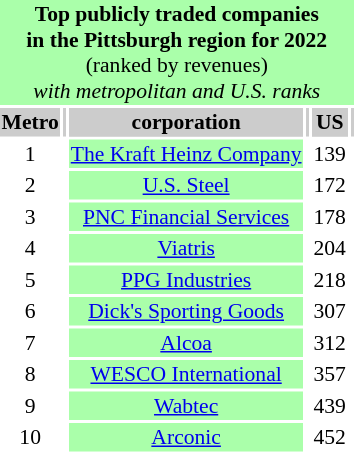<table class="toc"  style="float:right; font-size:90%; text-align:center; margin:1em;">
<tr>
<td colspan="6" style="background:#afa;"><strong>Top publicly traded companies<br>in the Pittsburgh region for 2022</strong><br>(ranked by revenues)<br><em>with metropolitan and U.S. ranks</em></td>
</tr>
<tr style="background:#ccc;">
<td><strong>Metro</strong></td>
<td></td>
<td style="background:#ccc;"><strong>corporation</strong></td>
<td></td>
<td style="background:#ccc;"><strong>US</strong></td>
<td></td>
</tr>
<tr>
<td>1</td>
<td></td>
<td style="background:#afa;"><a href='#'>The Kraft Heinz Company</a></td>
<td></td>
<td>139</td>
<td></td>
</tr>
<tr>
<td>2</td>
<td></td>
<td style="background:#afa;"><a href='#'>U.S. Steel</a></td>
<td></td>
<td>172</td>
<td></td>
</tr>
<tr>
<td>3</td>
<td></td>
<td style="background:#afa;"><a href='#'>PNC Financial Services</a></td>
<td></td>
<td>178</td>
<td></td>
</tr>
<tr>
<td>4</td>
<td></td>
<td style="background:#afa;"><a href='#'>Viatris</a></td>
<td></td>
<td>204</td>
<td></td>
</tr>
<tr>
<td>5</td>
<td></td>
<td style="background:#afa;"><a href='#'>PPG Industries</a></td>
<td></td>
<td>218</td>
<td></td>
</tr>
<tr>
<td>6</td>
<td></td>
<td style="background:#afa;"><a href='#'>Dick's Sporting Goods</a></td>
<td></td>
<td>307</td>
<td></td>
</tr>
<tr>
<td>7</td>
<td></td>
<td style="background:#afa;"><a href='#'>Alcoa</a></td>
<td></td>
<td>312</td>
<td></td>
</tr>
<tr>
<td>8</td>
<td></td>
<td style="background:#afa;"><a href='#'>WESCO International</a></td>
<td></td>
<td>357</td>
<td></td>
</tr>
<tr>
<td>9</td>
<td></td>
<td style="background:#afa;"><a href='#'>Wabtec</a></td>
<td></td>
<td>439</td>
<td></td>
</tr>
<tr>
<td>10</td>
<td></td>
<td style="background:#afa;"><a href='#'>Arconic</a></td>
<td></td>
<td>452</td>
<td></td>
</tr>
<tr>
<td colspan="6"></td>
</tr>
</table>
